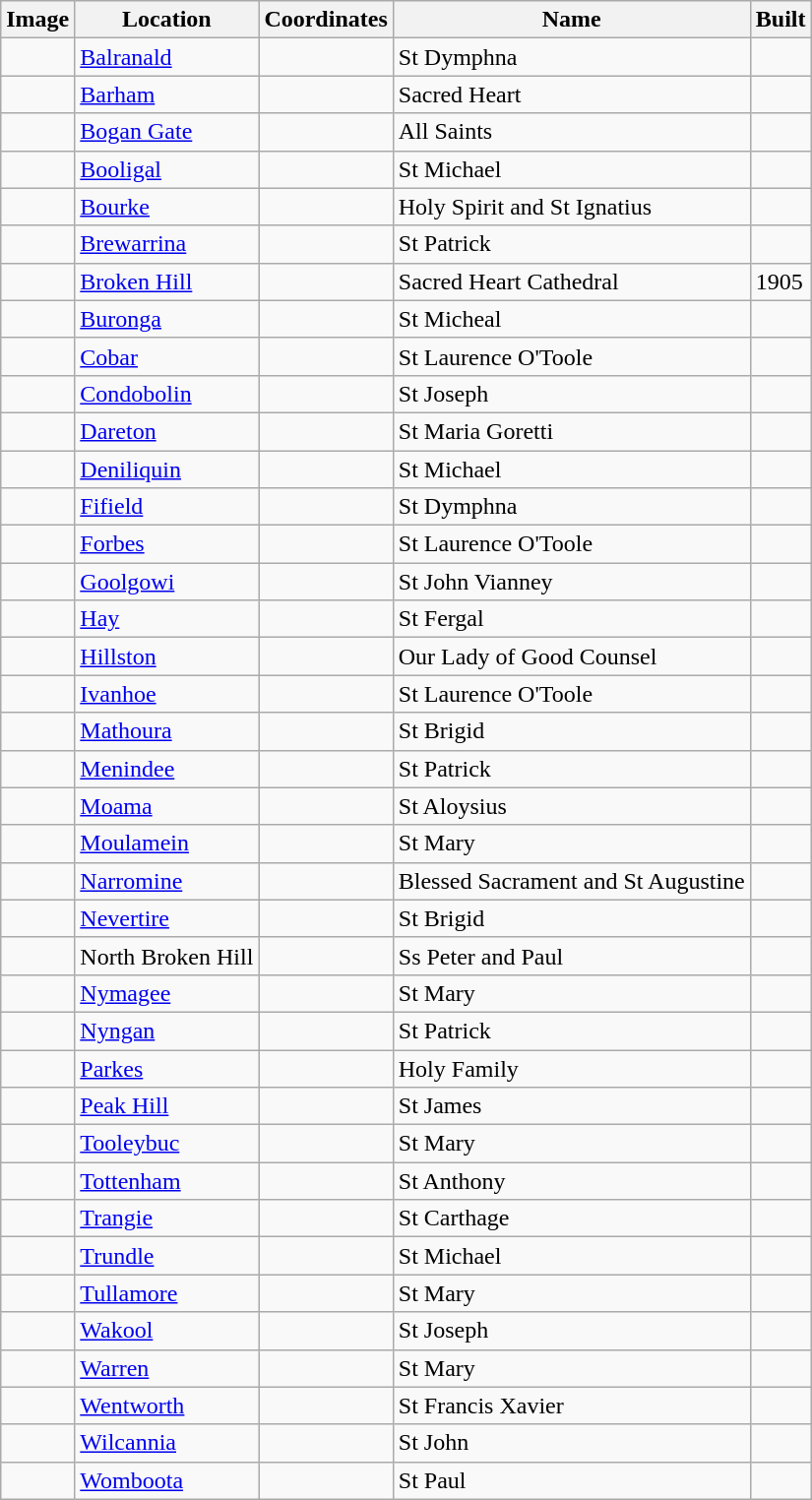<table class="wikitable">
<tr>
<th>Image</th>
<th>Location</th>
<th>Coordinates</th>
<th>Name</th>
<th>Built</th>
</tr>
<tr>
<td></td>
<td><a href='#'>Balranald</a></td>
<td></td>
<td>St Dymphna</td>
<td></td>
</tr>
<tr>
<td></td>
<td><a href='#'>Barham</a></td>
<td></td>
<td>Sacred Heart</td>
<td></td>
</tr>
<tr>
<td></td>
<td><a href='#'>Bogan Gate</a></td>
<td></td>
<td>All Saints</td>
<td></td>
</tr>
<tr>
<td></td>
<td><a href='#'>Booligal</a></td>
<td></td>
<td>St Michael</td>
<td></td>
</tr>
<tr>
<td></td>
<td><a href='#'>Bourke</a></td>
<td></td>
<td>Holy Spirit and St Ignatius</td>
<td></td>
</tr>
<tr>
<td></td>
<td><a href='#'>Brewarrina</a></td>
<td></td>
<td>St Patrick</td>
<td></td>
</tr>
<tr>
<td></td>
<td><a href='#'>Broken Hill</a></td>
<td></td>
<td>Sacred Heart Cathedral</td>
<td>1905</td>
</tr>
<tr>
<td></td>
<td><a href='#'>Buronga</a></td>
<td></td>
<td>St Micheal</td>
<td></td>
</tr>
<tr>
<td></td>
<td><a href='#'>Cobar</a></td>
<td></td>
<td>St Laurence O'Toole</td>
<td></td>
</tr>
<tr>
<td></td>
<td><a href='#'>Condobolin</a></td>
<td></td>
<td>St Joseph</td>
<td></td>
</tr>
<tr>
<td></td>
<td><a href='#'>Dareton</a></td>
<td></td>
<td>St Maria Goretti</td>
<td></td>
</tr>
<tr>
<td></td>
<td><a href='#'>Deniliquin</a></td>
<td></td>
<td>St Michael</td>
<td></td>
</tr>
<tr>
<td></td>
<td><a href='#'>Fifield</a></td>
<td></td>
<td>St Dymphna</td>
<td></td>
</tr>
<tr>
<td></td>
<td><a href='#'>Forbes</a></td>
<td></td>
<td>St Laurence O'Toole</td>
<td></td>
</tr>
<tr>
<td></td>
<td><a href='#'>Goolgowi</a></td>
<td></td>
<td>St John Vianney</td>
<td></td>
</tr>
<tr>
<td></td>
<td><a href='#'>Hay</a></td>
<td></td>
<td>St Fergal</td>
<td></td>
</tr>
<tr>
<td></td>
<td><a href='#'>Hillston</a></td>
<td></td>
<td>Our Lady of Good Counsel</td>
<td></td>
</tr>
<tr>
<td></td>
<td><a href='#'>Ivanhoe</a></td>
<td></td>
<td>St Laurence O'Toole</td>
<td></td>
</tr>
<tr>
<td></td>
<td><a href='#'>Mathoura</a></td>
<td></td>
<td>St Brigid</td>
<td></td>
</tr>
<tr>
<td></td>
<td><a href='#'>Menindee</a></td>
<td></td>
<td>St Patrick</td>
<td></td>
</tr>
<tr>
<td></td>
<td><a href='#'>Moama</a></td>
<td></td>
<td>St Aloysius</td>
<td></td>
</tr>
<tr>
<td></td>
<td><a href='#'>Moulamein</a></td>
<td></td>
<td>St Mary</td>
<td></td>
</tr>
<tr>
<td></td>
<td><a href='#'>Narromine</a></td>
<td></td>
<td>Blessed Sacrament and St Augustine</td>
<td></td>
</tr>
<tr>
<td></td>
<td><a href='#'>Nevertire</a></td>
<td></td>
<td>St Brigid</td>
<td></td>
</tr>
<tr>
<td></td>
<td>North Broken Hill</td>
<td></td>
<td>Ss Peter and Paul</td>
<td></td>
</tr>
<tr>
<td></td>
<td><a href='#'>Nymagee</a></td>
<td></td>
<td>St Mary</td>
<td></td>
</tr>
<tr>
<td></td>
<td><a href='#'>Nyngan</a></td>
<td></td>
<td>St Patrick</td>
<td></td>
</tr>
<tr>
<td></td>
<td><a href='#'>Parkes</a></td>
<td></td>
<td>Holy Family</td>
<td></td>
</tr>
<tr>
<td></td>
<td><a href='#'>Peak Hill</a></td>
<td></td>
<td>St James</td>
<td></td>
</tr>
<tr>
<td></td>
<td><a href='#'>Tooleybuc</a></td>
<td></td>
<td>St Mary</td>
<td></td>
</tr>
<tr>
<td></td>
<td><a href='#'>Tottenham</a></td>
<td></td>
<td>St Anthony</td>
<td></td>
</tr>
<tr>
<td></td>
<td><a href='#'>Trangie</a></td>
<td></td>
<td>St Carthage</td>
<td></td>
</tr>
<tr>
<td></td>
<td><a href='#'>Trundle</a></td>
<td></td>
<td>St Michael</td>
<td></td>
</tr>
<tr>
<td></td>
<td><a href='#'>Tullamore</a></td>
<td></td>
<td>St Mary</td>
<td></td>
</tr>
<tr>
<td></td>
<td><a href='#'>Wakool</a></td>
<td></td>
<td>St Joseph</td>
<td></td>
</tr>
<tr>
<td></td>
<td><a href='#'>Warren</a></td>
<td></td>
<td>St Mary</td>
<td></td>
</tr>
<tr>
<td></td>
<td><a href='#'>Wentworth</a></td>
<td></td>
<td>St Francis Xavier</td>
<td></td>
</tr>
<tr>
<td></td>
<td><a href='#'>Wilcannia</a></td>
<td></td>
<td>St John</td>
<td></td>
</tr>
<tr>
<td></td>
<td><a href='#'>Womboota</a></td>
<td></td>
<td>St Paul</td>
<td></td>
</tr>
</table>
